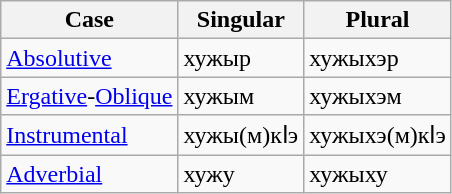<table class="wikitable">
<tr>
<th>Case</th>
<th>Singular</th>
<th>Plural</th>
</tr>
<tr>
<td><a href='#'>Absolutive</a></td>
<td>хужыр</td>
<td>хужыхэр</td>
</tr>
<tr>
<td><a href='#'>Ergative</a>-<a href='#'>Oblique</a></td>
<td>хужым</td>
<td>хужыхэм</td>
</tr>
<tr>
<td><a href='#'>Instrumental</a></td>
<td>хужы(м)кӏэ</td>
<td>хужыхэ(м)кӏэ</td>
</tr>
<tr>
<td><a href='#'>Adverbial</a></td>
<td>хужу</td>
<td>хужыху</td>
</tr>
</table>
